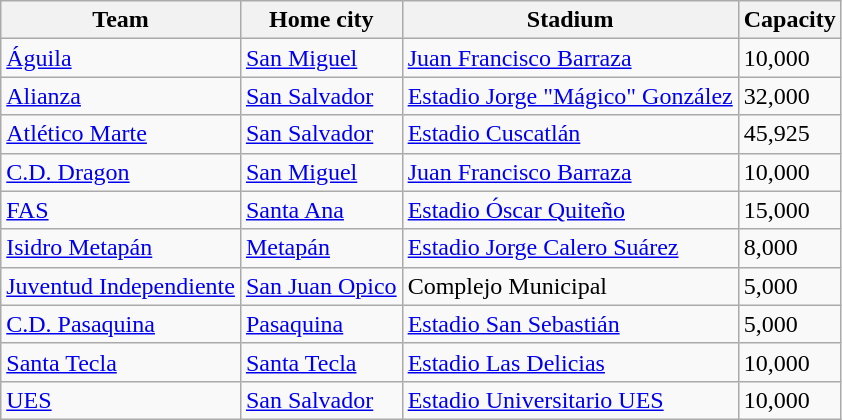<table class="wikitable sortable">
<tr>
<th>Team</th>
<th>Home city</th>
<th>Stadium</th>
<th>Capacity</th>
</tr>
<tr>
<td><a href='#'>Águila</a></td>
<td><a href='#'>San Miguel</a></td>
<td><a href='#'>Juan Francisco Barraza</a></td>
<td>10,000</td>
</tr>
<tr>
<td><a href='#'>Alianza</a></td>
<td><a href='#'>San Salvador</a></td>
<td><a href='#'>Estadio Jorge "Mágico" González</a></td>
<td>32,000</td>
</tr>
<tr>
<td><a href='#'>Atlético Marte</a></td>
<td><a href='#'>San Salvador</a></td>
<td><a href='#'>Estadio Cuscatlán</a></td>
<td>45,925</td>
</tr>
<tr>
<td><a href='#'>C.D. Dragon</a></td>
<td><a href='#'>San Miguel</a></td>
<td><a href='#'>Juan Francisco Barraza</a></td>
<td>10,000</td>
</tr>
<tr>
<td><a href='#'>FAS</a></td>
<td><a href='#'>Santa Ana</a></td>
<td><a href='#'>Estadio Óscar Quiteño</a></td>
<td>15,000</td>
</tr>
<tr>
<td><a href='#'>Isidro Metapán</a></td>
<td><a href='#'>Metapán</a></td>
<td><a href='#'>Estadio Jorge Calero Suárez</a></td>
<td>8,000</td>
</tr>
<tr>
<td><a href='#'>Juventud Independiente</a></td>
<td><a href='#'>San Juan Opico</a></td>
<td>Complejo Municipal</td>
<td>5,000</td>
</tr>
<tr>
<td><a href='#'>C.D. Pasaquina</a></td>
<td><a href='#'>Pasaquina</a></td>
<td><a href='#'>Estadio San Sebastián</a></td>
<td>5,000</td>
</tr>
<tr>
<td><a href='#'>Santa Tecla</a></td>
<td><a href='#'>Santa Tecla</a></td>
<td><a href='#'>Estadio Las Delicias</a></td>
<td>10,000</td>
</tr>
<tr>
<td><a href='#'>UES</a></td>
<td><a href='#'>San Salvador</a></td>
<td><a href='#'>Estadio Universitario UES</a></td>
<td>10,000</td>
</tr>
</table>
